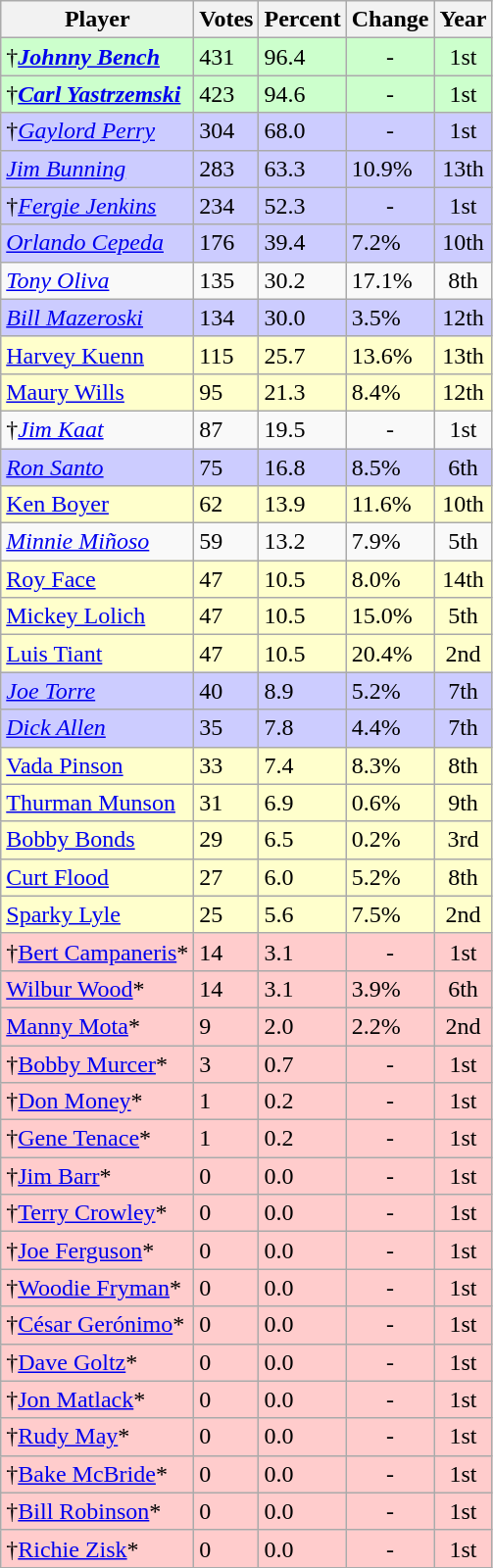<table class="wikitable sortable">
<tr>
<th>Player</th>
<th>Votes</th>
<th>Percent</th>
<th>Change</th>
<th>Year</th>
</tr>
<tr bgcolor="#ccffcc">
<td>†<strong><em><a href='#'>Johnny Bench</a></em></strong></td>
<td>431</td>
<td>96.4</td>
<td align=center>-</td>
<td align="center">1st</td>
</tr>
<tr bgcolor="#ccffcc">
<td>†<strong><em><a href='#'>Carl Yastrzemski</a></em></strong></td>
<td>423</td>
<td>94.6</td>
<td align=center>-</td>
<td align="center">1st</td>
</tr>
<tr bgcolor="#ccccff">
<td>†<em><a href='#'>Gaylord Perry</a></em></td>
<td>304</td>
<td>68.0</td>
<td align=center>-</td>
<td align="center">1st</td>
</tr>
<tr bgcolor="#ccccff">
<td><em><a href='#'>Jim Bunning</a></em></td>
<td>283</td>
<td>63.3</td>
<td align="left"> 10.9%</td>
<td align="center">13th</td>
</tr>
<tr bgcolor="#ccccff">
<td>†<em><a href='#'>Fergie Jenkins</a></em></td>
<td>234</td>
<td>52.3</td>
<td align=center>-</td>
<td align="center">1st</td>
</tr>
<tr bgcolor="#ccccff">
<td><em><a href='#'>Orlando Cepeda</a></em></td>
<td>176</td>
<td>39.4</td>
<td align="left"> 7.2%</td>
<td align="center">10th</td>
</tr>
<tr -bgcolor="#ccccff">
<td><em><a href='#'>Tony Oliva</a></em></td>
<td>135</td>
<td>30.2</td>
<td align="left"> 17.1%</td>
<td align="center">8th</td>
</tr>
<tr bgcolor="#ccccff">
<td><em><a href='#'>Bill Mazeroski</a></em></td>
<td>134</td>
<td>30.0</td>
<td align="left"> 3.5%</td>
<td align="center">12th</td>
</tr>
<tr bgcolor="#ffffcc">
<td><a href='#'>Harvey Kuenn</a></td>
<td>115</td>
<td>25.7</td>
<td align="left"> 13.6%</td>
<td align="center">13th</td>
</tr>
<tr bgcolor="#ffffcc">
<td><a href='#'>Maury Wills</a></td>
<td>95</td>
<td>21.3</td>
<td align="left"> 8.4%</td>
<td align="center">12th</td>
</tr>
<tr -bgcolor="#ccccff">
<td>†<em><a href='#'>Jim Kaat</a></em></td>
<td>87</td>
<td>19.5</td>
<td align=center>-</td>
<td align="center">1st</td>
</tr>
<tr bgcolor="#ccccff">
<td><em><a href='#'>Ron Santo</a></em></td>
<td>75</td>
<td>16.8</td>
<td align="left"> 8.5%</td>
<td align="center">6th</td>
</tr>
<tr bgcolor="#ffffcc">
<td><a href='#'>Ken Boyer</a></td>
<td>62</td>
<td>13.9</td>
<td align="left"> 11.6%</td>
<td align="center">10th</td>
</tr>
<tr -bgcolor="#ccccff">
<td><em><a href='#'>Minnie Miñoso</a></em></td>
<td>59</td>
<td>13.2</td>
<td align="left"> 7.9%</td>
<td align="center">5th</td>
</tr>
<tr bgcolor="#ffffcc">
<td><a href='#'>Roy Face</a></td>
<td>47</td>
<td>10.5</td>
<td align="left"> 8.0%</td>
<td align="center">14th</td>
</tr>
<tr bgcolor="#ffffcc">
<td><a href='#'>Mickey Lolich</a></td>
<td>47</td>
<td>10.5</td>
<td align="left"> 15.0%</td>
<td align="center">5th</td>
</tr>
<tr bgcolor="#ffffcc">
<td><a href='#'>Luis Tiant</a></td>
<td>47</td>
<td>10.5</td>
<td align="left"> 20.4%</td>
<td align="center">2nd</td>
</tr>
<tr bgcolor="#ccccff">
<td><em><a href='#'>Joe Torre</a></em></td>
<td>40</td>
<td>8.9</td>
<td align="left"> 5.2%</td>
<td align="center">7th</td>
</tr>
<tr bgcolor="#ccccff">
<td><em><a href='#'>Dick Allen</a></em></td>
<td>35</td>
<td>7.8</td>
<td align="left"> 4.4%</td>
<td align="center">7th</td>
</tr>
<tr bgcolor="#ffffcc">
<td><a href='#'>Vada Pinson</a></td>
<td>33</td>
<td>7.4</td>
<td align="left"> 8.3%</td>
<td align="center">8th</td>
</tr>
<tr bgcolor="#ffffcc">
<td><a href='#'>Thurman Munson</a></td>
<td>31</td>
<td>6.9</td>
<td align="left"> 0.6%</td>
<td align="center">9th</td>
</tr>
<tr bgcolor="#ffffcc">
<td><a href='#'>Bobby Bonds</a></td>
<td>29</td>
<td>6.5</td>
<td align="left"> 0.2%</td>
<td align="center">3rd</td>
</tr>
<tr bgcolor="#ffffcc">
<td><a href='#'>Curt Flood</a></td>
<td>27</td>
<td>6.0</td>
<td align="left"> 5.2%</td>
<td align="center">8th</td>
</tr>
<tr bgcolor="#ffffcc">
<td><a href='#'>Sparky Lyle</a></td>
<td>25</td>
<td>5.6</td>
<td align="left"> 7.5%</td>
<td align="center">2nd</td>
</tr>
<tr bgcolor="#ffcccc">
<td>†<a href='#'>Bert Campaneris</a>*</td>
<td>14</td>
<td>3.1</td>
<td align=center>-</td>
<td align="center">1st</td>
</tr>
<tr bgcolor="#ffcccc">
<td><a href='#'>Wilbur Wood</a>*</td>
<td>14</td>
<td>3.1</td>
<td align="left"> 3.9%</td>
<td align="center">6th</td>
</tr>
<tr bgcolor="#ffcccc">
<td><a href='#'>Manny Mota</a>*</td>
<td>9</td>
<td>2.0</td>
<td align="left"> 2.2%</td>
<td align="center">2nd</td>
</tr>
<tr bgcolor="#ffcccc">
<td>†<a href='#'>Bobby Murcer</a>*</td>
<td>3</td>
<td>0.7</td>
<td align=center>-</td>
<td align="center">1st</td>
</tr>
<tr bgcolor="#ffcccc">
<td>†<a href='#'>Don Money</a>*</td>
<td>1</td>
<td>0.2</td>
<td align=center>-</td>
<td align="center">1st</td>
</tr>
<tr bgcolor="#ffcccc">
<td>†<a href='#'>Gene Tenace</a>*</td>
<td>1</td>
<td>0.2</td>
<td align=center>-</td>
<td align="center">1st</td>
</tr>
<tr bgcolor="#ffcccc">
<td>†<a href='#'>Jim Barr</a>*</td>
<td>0</td>
<td>0.0</td>
<td align=center>-</td>
<td align="center">1st</td>
</tr>
<tr bgcolor="#ffcccc">
<td>†<a href='#'>Terry Crowley</a>*</td>
<td>0</td>
<td>0.0</td>
<td align=center>-</td>
<td align="center">1st</td>
</tr>
<tr bgcolor="#ffcccc">
<td>†<a href='#'>Joe Ferguson</a>*</td>
<td>0</td>
<td>0.0</td>
<td align=center>-</td>
<td align="center">1st</td>
</tr>
<tr bgcolor="#ffcccc">
<td>†<a href='#'>Woodie Fryman</a>*</td>
<td>0</td>
<td>0.0</td>
<td align=center>-</td>
<td align="center">1st</td>
</tr>
<tr bgcolor="#ffcccc">
<td>†<a href='#'>César Gerónimo</a>*</td>
<td>0</td>
<td>0.0</td>
<td align=center>-</td>
<td align="center">1st</td>
</tr>
<tr bgcolor="#ffcccc">
<td>†<a href='#'>Dave Goltz</a>*</td>
<td>0</td>
<td>0.0</td>
<td align=center>-</td>
<td align="center">1st</td>
</tr>
<tr bgcolor="#ffcccc">
<td>†<a href='#'>Jon Matlack</a>*</td>
<td>0</td>
<td>0.0</td>
<td align=center>-</td>
<td align="center">1st</td>
</tr>
<tr bgcolor="#ffcccc">
<td>†<a href='#'>Rudy May</a>*</td>
<td>0</td>
<td>0.0</td>
<td align=center>-</td>
<td align="center">1st</td>
</tr>
<tr bgcolor="#ffcccc">
<td>†<a href='#'>Bake McBride</a>*</td>
<td>0</td>
<td>0.0</td>
<td align=center>-</td>
<td align="center">1st</td>
</tr>
<tr bgcolor="#ffcccc">
<td>†<a href='#'>Bill Robinson</a>*</td>
<td>0</td>
<td>0.0</td>
<td align=center>-</td>
<td align="center">1st</td>
</tr>
<tr bgcolor="#ffcccc">
<td>†<a href='#'>Richie Zisk</a>*</td>
<td>0</td>
<td>0.0</td>
<td align=center>-</td>
<td align="center">1st</td>
</tr>
</table>
